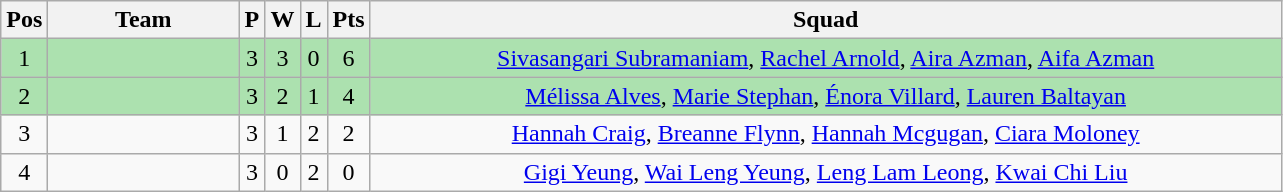<table class="wikitable" style="font-size: 100%">
<tr>
<th width=20>Pos</th>
<th width=120>Team</th>
<th width=10>P</th>
<th width=10>W</th>
<th width=10>L</th>
<th width=20>Pts</th>
<th width=600>Squad</th>
</tr>
<tr align=center style="background:#ACE1AF;">
<td>1</td>
<td align="left"></td>
<td>3</td>
<td>3</td>
<td>0</td>
<td>6</td>
<td><a href='#'>Sivasangari Subramaniam</a>, <a href='#'>Rachel Arnold</a>, <a href='#'>Aira Azman</a>, <a href='#'>Aifa Azman</a></td>
</tr>
<tr align=center style="background:#ACE1AF;">
<td>2</td>
<td align="left"></td>
<td>3</td>
<td>2</td>
<td>1</td>
<td>4</td>
<td><a href='#'>Mélissa Alves</a>, <a href='#'>Marie Stephan</a>, <a href='#'>Énora Villard</a>, <a href='#'>Lauren Baltayan</a></td>
</tr>
<tr align=center>
<td>3</td>
<td align="left"></td>
<td>3</td>
<td>1</td>
<td>2</td>
<td>2</td>
<td><a href='#'>Hannah Craig</a>, <a href='#'>Breanne Flynn</a>, <a href='#'>Hannah Mcgugan</a>, <a href='#'>Ciara Moloney</a></td>
</tr>
<tr align=center>
<td>4</td>
<td align="left"></td>
<td>3</td>
<td>0</td>
<td>2</td>
<td>0</td>
<td><a href='#'>Gigi Yeung</a>, <a href='#'>Wai Leng Yeung</a>, <a href='#'>Leng Lam Leong</a>, <a href='#'>Kwai Chi Liu</a></td>
</tr>
</table>
